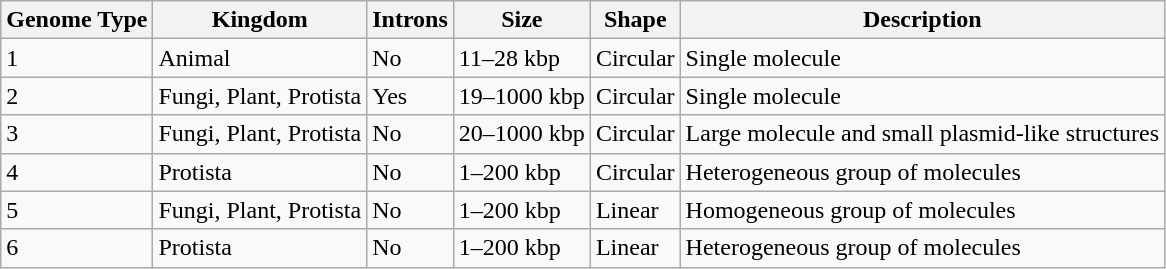<table class="wikitable">
<tr>
<th>Genome Type</th>
<th>Kingdom</th>
<th>Introns</th>
<th>Size</th>
<th>Shape</th>
<th>Description</th>
</tr>
<tr>
<td>1</td>
<td>Animal</td>
<td>No</td>
<td>11–28 kbp</td>
<td>Circular</td>
<td>Single molecule</td>
</tr>
<tr>
<td>2</td>
<td>Fungi, Plant, Protista</td>
<td>Yes</td>
<td>19–1000 kbp</td>
<td>Circular</td>
<td>Single molecule</td>
</tr>
<tr>
<td>3</td>
<td>Fungi, Plant, Protista</td>
<td>No</td>
<td>20–1000 kbp</td>
<td>Circular</td>
<td>Large molecule and small plasmid-like structures</td>
</tr>
<tr>
<td>4</td>
<td>Protista</td>
<td>No</td>
<td>1–200 kbp</td>
<td>Circular</td>
<td>Heterogeneous group of molecules</td>
</tr>
<tr>
<td>5</td>
<td>Fungi, Plant, Protista</td>
<td>No</td>
<td>1–200 kbp</td>
<td>Linear</td>
<td>Homogeneous group of molecules</td>
</tr>
<tr>
<td>6</td>
<td>Protista</td>
<td>No</td>
<td>1–200 kbp</td>
<td>Linear</td>
<td>Heterogeneous group of molecules</td>
</tr>
</table>
